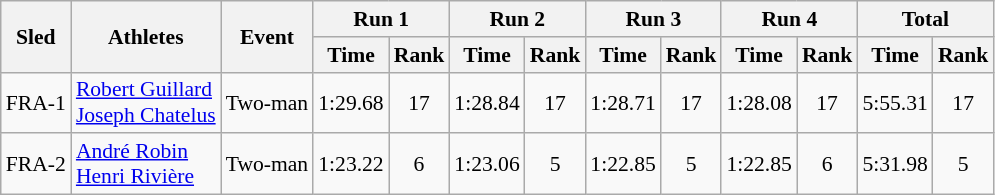<table class="wikitable" border="1" style="font-size:90%">
<tr>
<th rowspan="2">Sled</th>
<th rowspan="2">Athletes</th>
<th rowspan="2">Event</th>
<th colspan="2">Run 1</th>
<th colspan="2">Run 2</th>
<th colspan="2">Run 3</th>
<th colspan="2">Run 4</th>
<th colspan="2">Total</th>
</tr>
<tr>
<th>Time</th>
<th>Rank</th>
<th>Time</th>
<th>Rank</th>
<th>Time</th>
<th>Rank</th>
<th>Time</th>
<th>Rank</th>
<th>Time</th>
<th>Rank</th>
</tr>
<tr>
<td align="center">FRA-1</td>
<td><a href='#'>Robert Guillard</a><br><a href='#'>Joseph Chatelus</a></td>
<td>Two-man</td>
<td align="center">1:29.68</td>
<td align="center">17</td>
<td align="center">1:28.84</td>
<td align="center">17</td>
<td align="center">1:28.71</td>
<td align="center">17</td>
<td align="center">1:28.08</td>
<td align="center">17</td>
<td align="center">5:55.31</td>
<td align="center">17</td>
</tr>
<tr>
<td align="center">FRA-2</td>
<td><a href='#'>André Robin</a><br><a href='#'>Henri Rivière</a></td>
<td>Two-man</td>
<td align="center">1:23.22</td>
<td align="center">6</td>
<td align="center">1:23.06</td>
<td align="center">5</td>
<td align="center">1:22.85</td>
<td align="center">5</td>
<td align="center">1:22.85</td>
<td align="center">6</td>
<td align="center">5:31.98</td>
<td align="center">5</td>
</tr>
</table>
